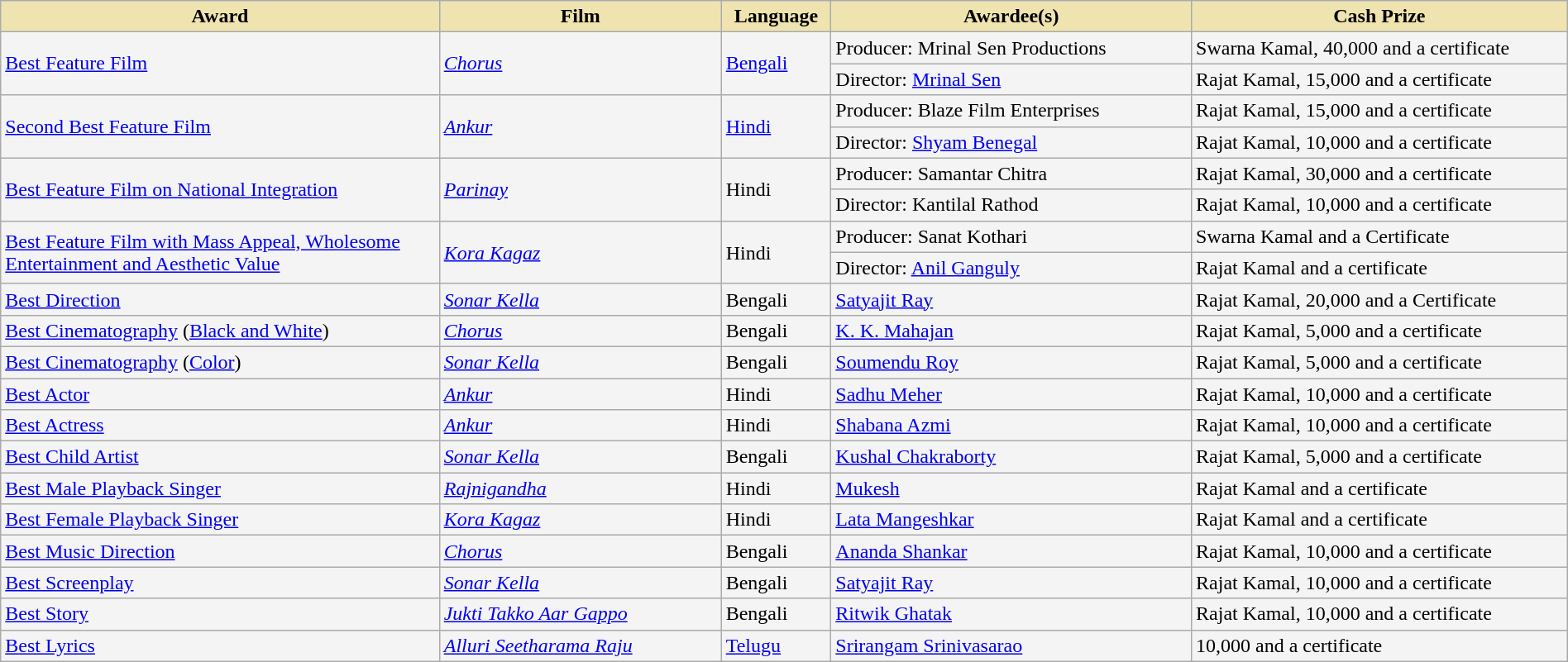<table class="wikitable sortable" style="width:100%;">
<tr>
<th style="background-color:#EFE4B0;width:28%;">Award</th>
<th style="background-color:#EFE4B0;width:18%;">Film</th>
<th style="background-color:#EFE4B0;width:7%;">Language</th>
<th style="background-color:#EFE4B0;width:23%;">Awardee(s)</th>
<th style="background-color:#EFE4B0;width:24%;">Cash Prize</th>
</tr>
<tr style="background-color:#F4F4F4">
<td rowspan="2"><a href='#'>Best Feature Film</a></td>
<td rowspan="2"><em><a href='#'>Chorus</a></em></td>
<td rowspan="2"><a href='#'>Bengali</a></td>
<td>Producer: Mrinal Sen Productions</td>
<td>Swarna Kamal, 40,000 and a certificate</td>
</tr>
<tr style="background-color:#F4F4F4">
<td>Director: <a href='#'>Mrinal Sen</a></td>
<td>Rajat Kamal, 15,000 and a certificate</td>
</tr>
<tr style="background-color:#F4F4F4">
<td rowspan="2"><a href='#'>Second Best Feature Film</a></td>
<td rowspan="2"><em><a href='#'>Ankur</a></em></td>
<td rowspan="2"><a href='#'>Hindi</a></td>
<td>Producer: Blaze Film Enterprises</td>
<td>Rajat Kamal, 15,000 and a certificate</td>
</tr>
<tr style="background-color:#F4F4F4">
<td>Director: <a href='#'>Shyam Benegal</a></td>
<td>Rajat Kamal, 10,000 and a certificate</td>
</tr>
<tr style="background-color:#F4F4F4">
<td rowspan="2"><a href='#'>Best Feature Film on National Integration</a></td>
<td rowspan="2"><em><a href='#'>Parinay</a></em></td>
<td rowspan="2">Hindi</td>
<td>Producer: Samantar Chitra</td>
<td>Rajat Kamal, 30,000 and a certificate</td>
</tr>
<tr style="background-color:#F4F4F4">
<td>Director: Kantilal Rathod</td>
<td>Rajat Kamal, 10,000 and a certificate</td>
</tr>
<tr style="background-color:#F4F4F4">
<td rowspan="2"><a href='#'>Best Feature Film with Mass Appeal, Wholesome Entertainment and Aesthetic Value</a></td>
<td rowspan="2"><em><a href='#'>Kora Kagaz</a></em></td>
<td rowspan="2">Hindi</td>
<td>Producer: Sanat Kothari </td>
<td>Swarna Kamal and a Certificate</td>
</tr>
<tr style="background-color:#F4F4F4">
<td>Director: <a href='#'>Anil Ganguly</a></td>
<td>Rajat Kamal and a certificate</td>
</tr>
<tr style="background-color:#F4F4F4">
<td><a href='#'>Best Direction</a></td>
<td><em><a href='#'>Sonar Kella</a></em></td>
<td>Bengali</td>
<td><a href='#'>Satyajit Ray</a></td>
<td>Rajat Kamal, 20,000 and a Certificate</td>
</tr>
<tr style="background-color:#F4F4F4">
<td><a href='#'>Best Cinematography</a> (<a href='#'>Black and White</a>)</td>
<td><em><a href='#'>Chorus</a></em></td>
<td>Bengali</td>
<td><a href='#'>K. K. Mahajan</a></td>
<td>Rajat Kamal, 5,000 and a certificate</td>
</tr>
<tr style="background-color:#F4F4F4">
<td><a href='#'>Best Cinematography</a> (<a href='#'>Color</a>)</td>
<td><em><a href='#'>Sonar Kella</a></em></td>
<td>Bengali</td>
<td><a href='#'>Soumendu Roy</a></td>
<td>Rajat Kamal, 5,000 and a certificate</td>
</tr>
<tr style="background-color:#F4F4F4">
<td><a href='#'>Best Actor</a></td>
<td><em><a href='#'>Ankur</a></em></td>
<td>Hindi</td>
<td><a href='#'>Sadhu Meher</a></td>
<td>Rajat Kamal, 10,000 and a certificate</td>
</tr>
<tr style="background-color:#F4F4F4">
<td><a href='#'>Best Actress</a></td>
<td><em><a href='#'>Ankur</a></em></td>
<td>Hindi</td>
<td><a href='#'>Shabana Azmi</a></td>
<td>Rajat Kamal, 10,000 and a certificate</td>
</tr>
<tr style="background-color:#F4F4F4">
<td><a href='#'>Best Child Artist</a></td>
<td><em><a href='#'>Sonar Kella</a></em></td>
<td>Bengali</td>
<td><a href='#'>Kushal Chakraborty</a></td>
<td>Rajat Kamal, 5,000 and a certificate</td>
</tr>
<tr style="background-color:#F4F4F4">
<td><a href='#'>Best Male Playback Singer</a></td>
<td><em><a href='#'>Rajnigandha</a></em><br></td>
<td>Hindi</td>
<td><a href='#'>Mukesh</a></td>
<td>Rajat Kamal and a certificate</td>
</tr>
<tr style="background-color:#F4F4F4">
<td><a href='#'>Best Female Playback Singer</a></td>
<td><em><a href='#'>Kora Kagaz</a></em></td>
<td>Hindi</td>
<td><a href='#'>Lata Mangeshkar</a></td>
<td>Rajat Kamal and a certificate</td>
</tr>
<tr style="background-color:#F4F4F4">
<td><a href='#'>Best Music Direction</a></td>
<td><em><a href='#'>Chorus</a></em></td>
<td>Bengali</td>
<td><a href='#'>Ananda Shankar</a></td>
<td>Rajat Kamal, 10,000 and a certificate</td>
</tr>
<tr style="background-color:#F4F4F4">
<td><a href='#'>Best Screenplay</a></td>
<td><em><a href='#'>Sonar Kella</a></em></td>
<td>Bengali</td>
<td><a href='#'>Satyajit Ray</a></td>
<td>Rajat Kamal, 10,000 and a certificate</td>
</tr>
<tr style="background-color:#F4F4F4">
<td><a href='#'>Best Story</a></td>
<td><em><a href='#'>Jukti Takko Aar Gappo</a></em></td>
<td>Bengali</td>
<td><a href='#'>Ritwik Ghatak</a></td>
<td>Rajat Kamal, 10,000 and a certificate</td>
</tr>
<tr style="background-color:#F4F4F4">
<td><a href='#'>Best Lyrics</a></td>
<td><em><a href='#'>Alluri Seetharama Raju</a></em></td>
<td><a href='#'>Telugu</a></td>
<td><a href='#'>Srirangam Srinivasarao</a></td>
<td>10,000 and a certificate</td>
</tr>
</table>
